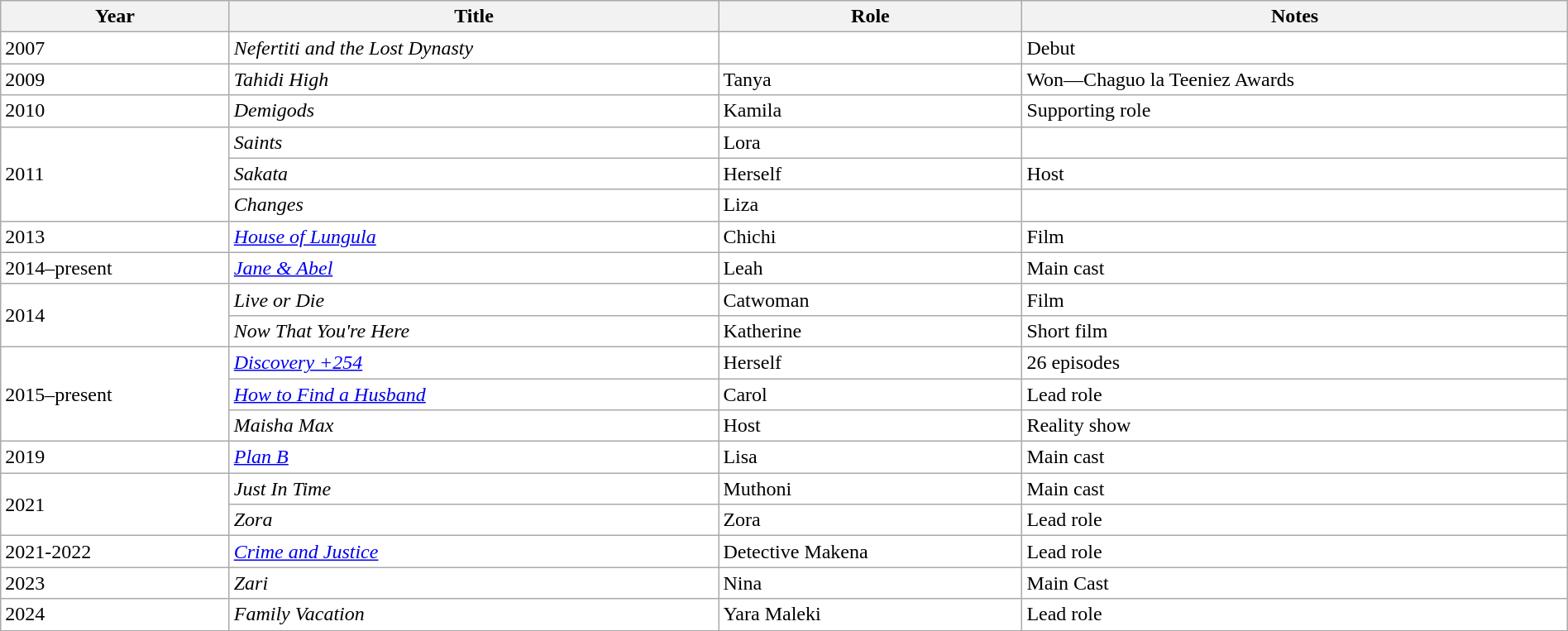<table class="wikitable plainrowheaders" style="width:100%; margin:auto; background:#fff;">
<tr>
<th>Year</th>
<th>Title</th>
<th>Role</th>
<th>Notes</th>
</tr>
<tr>
<td>2007</td>
<td><em>Nefertiti and the Lost Dynasty</em></td>
<td></td>
<td>Debut</td>
</tr>
<tr>
<td>2009</td>
<td><em>Tahidi High</em></td>
<td>Tanya</td>
<td>Won—Chaguo la Teeniez Awards</td>
</tr>
<tr>
<td>2010</td>
<td><em>Demigods</em></td>
<td>Kamila</td>
<td>Supporting role</td>
</tr>
<tr>
<td rowspan="3">2011</td>
<td><em>Saints</em></td>
<td>Lora</td>
<td></td>
</tr>
<tr>
<td><em>Sakata</em></td>
<td>Herself</td>
<td>Host</td>
</tr>
<tr>
<td><em>Changes</em></td>
<td>Liza</td>
<td></td>
</tr>
<tr>
<td>2013</td>
<td><em><a href='#'>House of Lungula</a></em></td>
<td>Chichi</td>
<td>Film</td>
</tr>
<tr>
<td>2014–present</td>
<td><em><a href='#'>Jane & Abel</a></em></td>
<td>Leah</td>
<td>Main cast</td>
</tr>
<tr>
<td rowspan="2">2014</td>
<td><em>Live or Die</em></td>
<td>Catwoman</td>
<td>Film</td>
</tr>
<tr>
<td><em>Now That You're Here</em></td>
<td>Katherine</td>
<td>Short film</td>
</tr>
<tr>
<td rowspan=3>2015–present</td>
<td><em><a href='#'>Discovery +254</a></em></td>
<td>Herself</td>
<td>26 episodes</td>
</tr>
<tr>
<td><em><a href='#'>How to Find a Husband</a></em></td>
<td>Carol</td>
<td>Lead role</td>
</tr>
<tr>
<td><em>Maisha Max</em></td>
<td>Host</td>
<td>Reality show</td>
</tr>
<tr>
<td>2019</td>
<td><a href='#'><em>Plan B</em></a></td>
<td>Lisa</td>
<td>Main cast</td>
</tr>
<tr>
<td rowspan="2">2021</td>
<td><em>Just In Time</em></td>
<td>Muthoni</td>
<td>Main cast</td>
</tr>
<tr>
<td><em>Zora</em></td>
<td>Zora</td>
<td>Lead role</td>
</tr>
<tr>
<td>2021-2022</td>
<td><em><a href='#'>Crime and Justice</a></em></td>
<td>Detective Makena</td>
<td>Lead role</td>
</tr>
<tr>
<td>2023</td>
<td><em>Zari</em></td>
<td>Nina</td>
<td>Main Cast</td>
</tr>
<tr>
<td>2024</td>
<td><em>Family Vacation</em></td>
<td>Yara Maleki</td>
<td>Lead role</td>
</tr>
</table>
